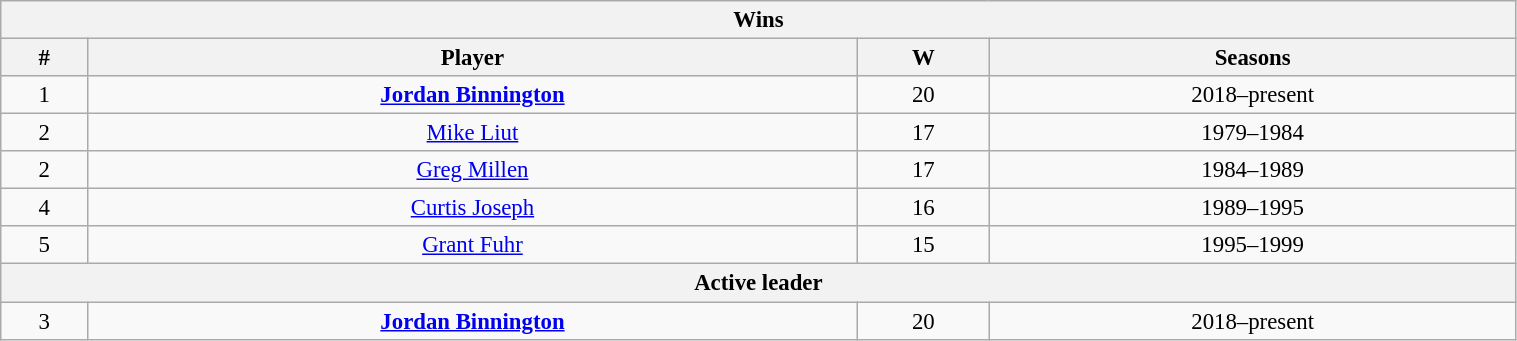<table class="wikitable" style="text-align: center; font-size: 95%" width="80%">
<tr>
<th colspan="4">Wins</th>
</tr>
<tr>
<th>#</th>
<th>Player</th>
<th>W</th>
<th>Seasons</th>
</tr>
<tr>
<td>1</td>
<td><strong><a href='#'>Jordan Binnington</a></strong></td>
<td>20</td>
<td>2018–present</td>
</tr>
<tr>
<td>2</td>
<td><a href='#'>Mike Liut</a></td>
<td>17</td>
<td>1979–1984</td>
</tr>
<tr>
<td>2</td>
<td><a href='#'>Greg Millen</a></td>
<td>17</td>
<td>1984–1989</td>
</tr>
<tr>
<td>4</td>
<td><a href='#'>Curtis Joseph</a></td>
<td>16</td>
<td>1989–1995</td>
</tr>
<tr>
<td>5</td>
<td><a href='#'>Grant Fuhr</a></td>
<td>15</td>
<td>1995–1999</td>
</tr>
<tr>
<th colspan="4">Active leader</th>
</tr>
<tr>
<td>3</td>
<td><strong><a href='#'>Jordan Binnington</a></strong></td>
<td>20</td>
<td>2018–present</td>
</tr>
</table>
